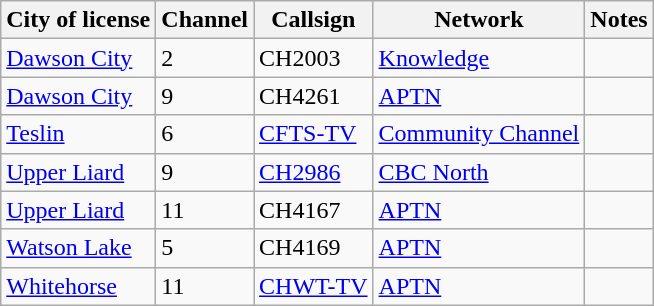<table class="wikitable sortable">
<tr>
<th>City of license</th>
<th>Channel</th>
<th>Callsign</th>
<th>Network</th>
<th class=unsortable>Notes</th>
</tr>
<tr>
<td><a href='#'>Dawson City</a></td>
<td>2</td>
<td>CH2003</td>
<td><a href='#'>Knowledge</a></td>
<td></td>
</tr>
<tr>
<td><a href='#'>Dawson City</a></td>
<td>9</td>
<td>CH4261</td>
<td><a href='#'>APTN</a></td>
<td></td>
</tr>
<tr>
<td><a href='#'>Teslin</a></td>
<td>6</td>
<td><a href='#'>CFTS-TV</a></td>
<td><a href='#'>Community Channel</a></td>
<td></td>
</tr>
<tr>
<td><a href='#'>Upper Liard</a></td>
<td>9</td>
<td><a href='#'>CH2986</a>  </td>
<td><a href='#'>CBC North</a></td>
<td></td>
</tr>
<tr>
<td><a href='#'>Upper Liard</a></td>
<td>11</td>
<td>CH4167</td>
<td><a href='#'>APTN</a></td>
<td></td>
</tr>
<tr>
<td><a href='#'>Watson Lake</a></td>
<td>5</td>
<td>CH4169</td>
<td><a href='#'>APTN</a></td>
<td></td>
</tr>
<tr>
<td><a href='#'>Whitehorse</a></td>
<td>11</td>
<td><a href='#'>CHWT-TV</a></td>
<td><a href='#'>APTN</a></td>
</tr>
</table>
